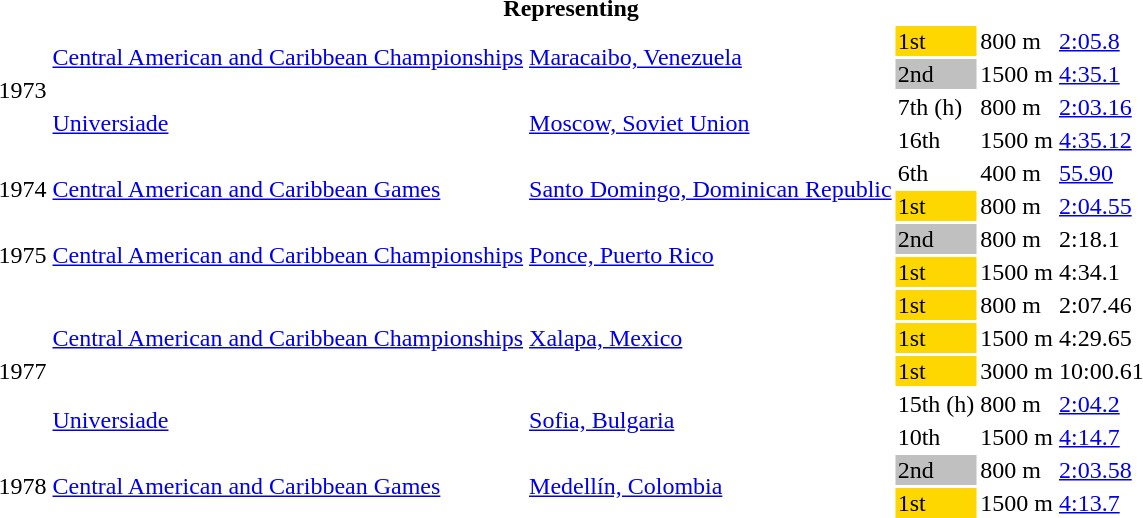<table>
<tr>
<th colspan="6">Representing </th>
</tr>
<tr>
<td rowspan=4>1973</td>
<td rowspan=2><a href='#'>Central American and Caribbean Championships</a></td>
<td rowspan=2><a href='#'>Maracaibo, Venezuela</a></td>
<td bgcolor=gold>1st</td>
<td>800 m</td>
<td><a href='#'>2:05.8</a></td>
</tr>
<tr>
<td bgcolor=silver>2nd</td>
<td>1500 m</td>
<td><a href='#'>4:35.1</a></td>
</tr>
<tr>
<td rowspan=2><a href='#'>Universiade</a></td>
<td rowspan=2><a href='#'>Moscow, Soviet Union</a></td>
<td>7th (h)</td>
<td>800 m</td>
<td><a href='#'>2:03.16</a></td>
</tr>
<tr>
<td>16th</td>
<td>1500 m</td>
<td><a href='#'>4:35.12</a></td>
</tr>
<tr>
<td rowspan=2>1974</td>
<td rowspan=2><a href='#'>Central American and Caribbean Games</a></td>
<td rowspan=2><a href='#'>Santo Domingo, Dominican Republic</a></td>
<td>6th</td>
<td>400 m</td>
<td><a href='#'>55.90</a></td>
</tr>
<tr>
<td bgcolor=gold>1st</td>
<td>800 m</td>
<td><a href='#'>2:04.55</a></td>
</tr>
<tr>
<td rowspan=2>1975</td>
<td rowspan=2><a href='#'>Central American and Caribbean Championships</a></td>
<td rowspan=2><a href='#'>Ponce, Puerto Rico</a></td>
<td bgcolor=silver>2nd</td>
<td>800 m</td>
<td>2:18.1</td>
</tr>
<tr>
<td bgcolor=gold>1st</td>
<td>1500 m</td>
<td>4:34.1</td>
</tr>
<tr>
<td rowspan=5>1977</td>
<td rowspan=3><a href='#'>Central American and Caribbean Championships</a></td>
<td rowspan=3><a href='#'>Xalapa, Mexico</a></td>
<td bgcolor=gold>1st</td>
<td>800 m</td>
<td>2:07.46</td>
</tr>
<tr>
<td bgcolor=gold>1st</td>
<td>1500 m</td>
<td>4:29.65</td>
</tr>
<tr>
<td bgcolor=gold>1st</td>
<td>3000 m</td>
<td>10:00.61</td>
</tr>
<tr>
<td rowspan=2><a href='#'>Universiade</a></td>
<td rowspan=2><a href='#'>Sofia, Bulgaria</a></td>
<td>15th (h)</td>
<td>800 m</td>
<td><a href='#'>2:04.2</a></td>
</tr>
<tr>
<td>10th</td>
<td>1500 m</td>
<td><a href='#'>4:14.7</a></td>
</tr>
<tr>
<td rowspan=2>1978</td>
<td rowspan=2><a href='#'>Central American and Caribbean Games</a></td>
<td rowspan=2><a href='#'>Medellín, Colombia</a></td>
<td bgcolor=silver>2nd</td>
<td>800 m</td>
<td><a href='#'>2:03.58</a></td>
</tr>
<tr>
<td bgcolor=gold>1st</td>
<td>1500 m</td>
<td><a href='#'>4:13.7</a></td>
</tr>
</table>
